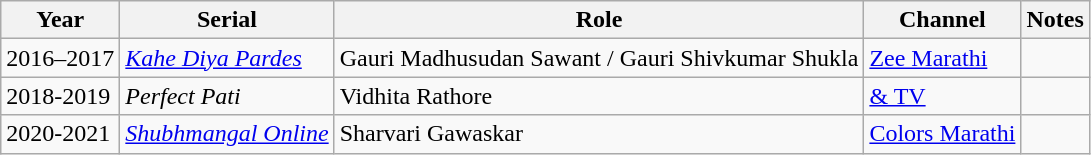<table class="wikitable sortable">
<tr>
<th>Year</th>
<th>Serial</th>
<th>Role</th>
<th>Channel</th>
<th>Notes</th>
</tr>
<tr>
<td>2016–2017</td>
<td><em><a href='#'>Kahe Diya Pardes</a></em></td>
<td>Gauri Madhusudan Sawant / Gauri Shivkumar Shukla</td>
<td><a href='#'>Zee Marathi</a></td>
<td></td>
</tr>
<tr>
<td>2018-2019</td>
<td><em>Perfect Pati</em></td>
<td>Vidhita Rathore</td>
<td><a href='#'>& TV</a></td>
<td></td>
</tr>
<tr>
<td>2020-2021</td>
<td><em><a href='#'>Shubhmangal Online</a></em></td>
<td>Sharvari Gawaskar</td>
<td><a href='#'>Colors Marathi</a></td>
<td></td>
</tr>
</table>
